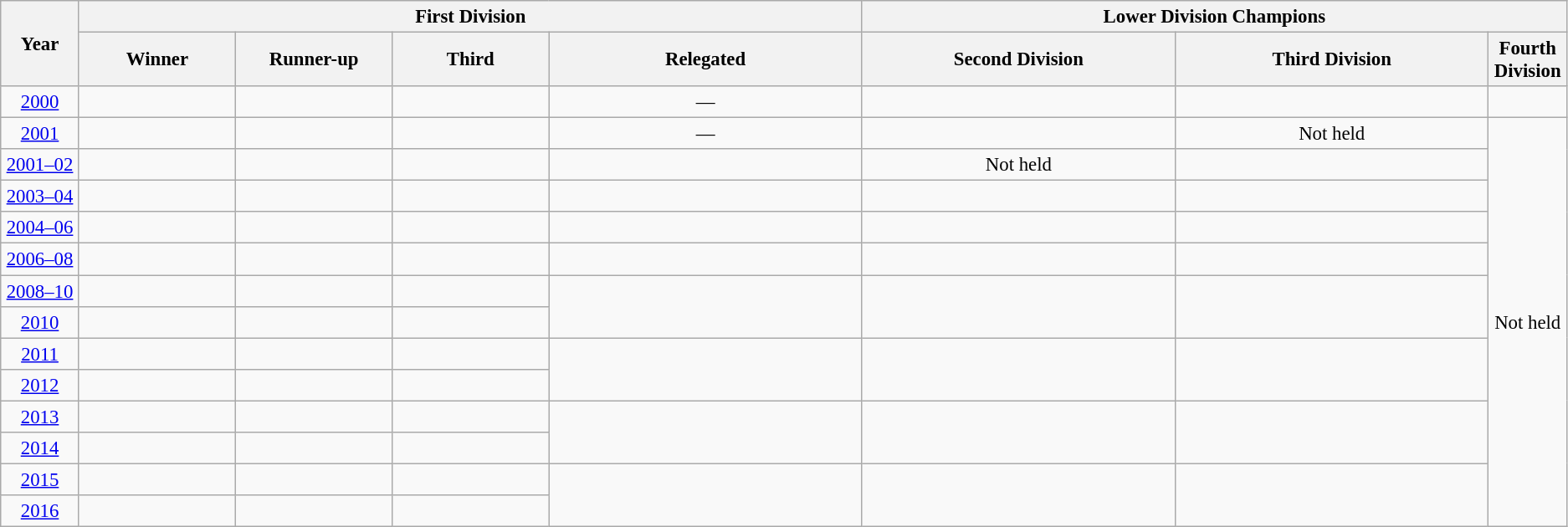<table class="wikitable" style="font-size:95%; text-align: center;">
<tr>
<th rowspan=2 width=5%>Year</th>
<th colspan=4>First Division</th>
<th colspan=3>Lower Division Champions</th>
</tr>
<tr>
<th width=10%>Winner</th>
<th width=10%>Runner-up</th>
<th width=10%>Third</th>
<th width=20%>Relegated</th>
<th width=20%>Second Division</th>
<th width=20%>Third Division</th>
<th width=15%>Fourth Division</th>
</tr>
<tr>
<td><a href='#'>2000</a></td>
<td></td>
<td></td>
<td></td>
<td>—</td>
<td></td>
<td></td>
<td></td>
</tr>
<tr>
<td><a href='#'>2001</a></td>
<td></td>
<td></td>
<td></td>
<td>—</td>
<td></td>
<td>Not held</td>
<td rowspan="13">Not held</td>
</tr>
<tr>
<td><a href='#'>2001–02</a></td>
<td></td>
<td></td>
<td></td>
<td></td>
<td>Not held</td>
<td></td>
</tr>
<tr>
<td><a href='#'>2003–04</a></td>
<td></td>
<td></td>
<td></td>
<td></td>
<td></td>
<td></td>
</tr>
<tr>
<td><a href='#'>2004–06</a></td>
<td></td>
<td></td>
<td></td>
<td></td>
<td></td>
<td></td>
</tr>
<tr>
<td><a href='#'>2006–08</a></td>
<td></td>
<td></td>
<td></td>
<td></td>
<td></td>
<td></td>
</tr>
<tr>
<td><a href='#'>2008–10</a></td>
<td></td>
<td></td>
<td></td>
<td rowspan=2> </td>
<td rowspan=2></td>
<td rowspan=2></td>
</tr>
<tr>
<td><a href='#'>2010</a></td>
<td></td>
<td></td>
<td></td>
</tr>
<tr>
<td><a href='#'>2011</a></td>
<td></td>
<td></td>
<td></td>
<td rowspan=2> </td>
<td rowspan=2></td>
<td rowspan=2></td>
</tr>
<tr>
<td><a href='#'>2012</a></td>
<td></td>
<td></td>
<td></td>
</tr>
<tr>
<td><a href='#'>2013</a></td>
<td></td>
<td></td>
<td></td>
<td rowspan=2> </td>
<td rowspan=2></td>
<td rowspan=2></td>
</tr>
<tr>
<td><a href='#'>2014</a></td>
<td></td>
<td></td>
<td></td>
</tr>
<tr>
<td><a href='#'>2015</a></td>
<td></td>
<td></td>
<td></td>
<td rowspan=2></td>
<td rowspan=2></td>
<td rowspan=2></td>
</tr>
<tr>
<td><a href='#'>2016</a></td>
<td></td>
<td></td>
<td></td>
</tr>
</table>
